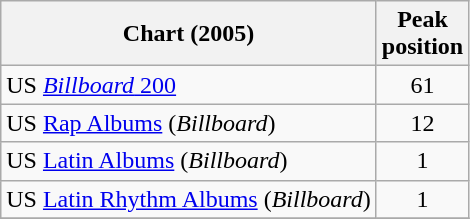<table class="wikitable sortable">
<tr>
<th align="left">Chart (2005)</th>
<th align="left">Peak<br>position</th>
</tr>
<tr>
<td>US <a href='#'><em>Billboard</em> 200</a></td>
<td style="text-align:center;">61</td>
</tr>
<tr>
<td>US <a href='#'>Rap Albums</a> (<em>Billboard</em>)</td>
<td style="text-align:center;">12</td>
</tr>
<tr>
<td>US <a href='#'>Latin Albums</a> (<em>Billboard</em>)</td>
<td style="text-align:center;">1</td>
</tr>
<tr>
<td>US <a href='#'>Latin Rhythm Albums</a> (<em>Billboard</em>)</td>
<td style="text-align:center;">1</td>
</tr>
<tr>
</tr>
</table>
